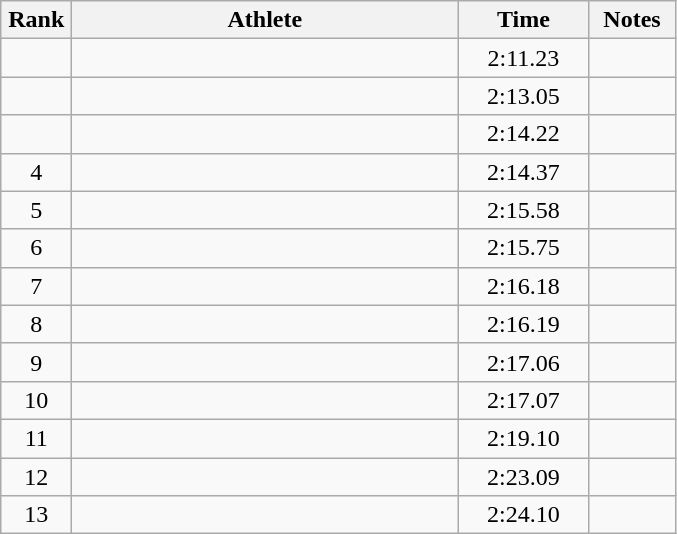<table class=wikitable style="text-align:center">
<tr>
<th width=40>Rank</th>
<th width=250>Athlete</th>
<th width=80>Time</th>
<th width=50>Notes</th>
</tr>
<tr>
<td></td>
<td align=left></td>
<td>2:11.23</td>
<td></td>
</tr>
<tr>
<td></td>
<td align=left></td>
<td>2:13.05</td>
<td></td>
</tr>
<tr>
<td></td>
<td align=left></td>
<td>2:14.22</td>
<td></td>
</tr>
<tr>
<td>4</td>
<td align=left></td>
<td>2:14.37</td>
<td></td>
</tr>
<tr>
<td>5</td>
<td align=left></td>
<td>2:15.58</td>
<td></td>
</tr>
<tr>
<td>6</td>
<td align=left></td>
<td>2:15.75</td>
<td></td>
</tr>
<tr>
<td>7</td>
<td align=left></td>
<td>2:16.18</td>
<td></td>
</tr>
<tr>
<td>8</td>
<td align=left></td>
<td>2:16.19</td>
<td></td>
</tr>
<tr>
<td>9</td>
<td align=left></td>
<td>2:17.06</td>
<td></td>
</tr>
<tr>
<td>10</td>
<td align=left></td>
<td>2:17.07</td>
<td></td>
</tr>
<tr>
<td>11</td>
<td align=left></td>
<td>2:19.10</td>
<td></td>
</tr>
<tr>
<td>12</td>
<td align=left></td>
<td>2:23.09</td>
<td></td>
</tr>
<tr>
<td>13</td>
<td align=left></td>
<td>2:24.10</td>
<td></td>
</tr>
</table>
